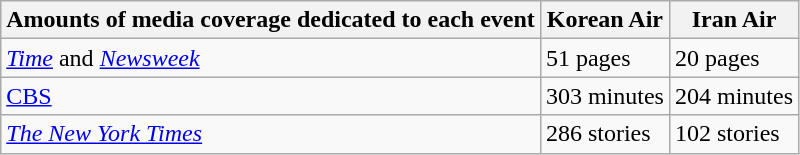<table class="wikitable">
<tr>
<th>Amounts of media coverage dedicated to each event</th>
<th>Korean Air</th>
<th>Iran Air</th>
</tr>
<tr>
<td><em><a href='#'>Time</a></em> and <em><a href='#'>Newsweek</a></em></td>
<td>51 pages</td>
<td>20 pages</td>
</tr>
<tr>
<td><a href='#'>CBS</a></td>
<td>303 minutes</td>
<td>204 minutes</td>
</tr>
<tr>
<td><em><a href='#'>The New York Times</a></em></td>
<td>286 stories</td>
<td>102 stories</td>
</tr>
</table>
